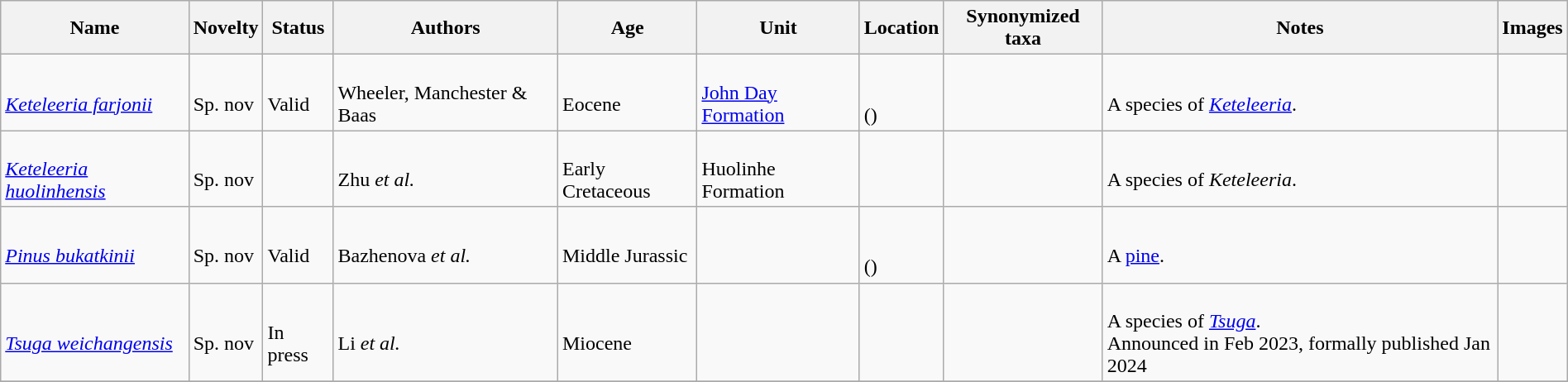<table class="wikitable sortable" align="center" width="100%">
<tr>
<th>Name</th>
<th>Novelty</th>
<th>Status</th>
<th>Authors</th>
<th>Age</th>
<th>Unit</th>
<th>Location</th>
<th>Synonymized taxa</th>
<th>Notes</th>
<th>Images</th>
</tr>
<tr>
<td><br><em><a href='#'>Keteleeria farjonii</a></em></td>
<td><br>Sp. nov</td>
<td><br>Valid</td>
<td><br>Wheeler, Manchester & Baas</td>
<td><br>Eocene</td>
<td><br><a href='#'>John Day Formation</a></td>
<td><br><br>()</td>
<td></td>
<td><br>A species of <em><a href='#'>Keteleeria</a></em>.</td>
<td></td>
</tr>
<tr>
<td><br><em><a href='#'>Keteleeria huolinhensis</a></em></td>
<td><br>Sp. nov</td>
<td></td>
<td><br>Zhu <em>et al.</em></td>
<td><br>Early Cretaceous</td>
<td><br>Huolinhe Formation</td>
<td><br></td>
<td></td>
<td><br>A species of <em>Keteleeria</em>.</td>
<td></td>
</tr>
<tr>
<td><br><em><a href='#'>Pinus bukatkinii</a></em></td>
<td><br>Sp. nov</td>
<td><br>Valid</td>
<td><br>Bazhenova <em>et al.</em></td>
<td><br>Middle Jurassic</td>
<td></td>
<td><br><br>()</td>
<td></td>
<td><br>A <a href='#'>pine</a>.</td>
<td></td>
</tr>
<tr>
<td><br><em><a href='#'>Tsuga weichangensis</a></em></td>
<td><br>Sp. nov</td>
<td><br>In press</td>
<td><br>Li <em>et al.</em></td>
<td><br>Miocene</td>
<td></td>
<td><br></td>
<td></td>
<td><br>A species of <em><a href='#'>Tsuga</a></em>.<br>Announced in Feb 2023, formally published Jan 2024</td>
<td></td>
</tr>
<tr>
</tr>
</table>
